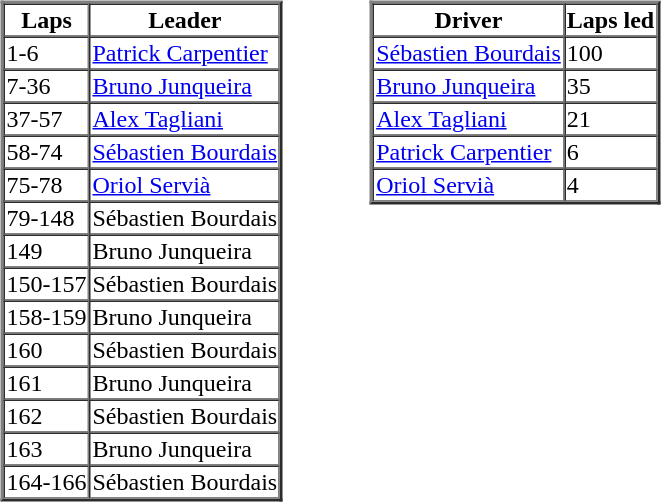<table>
<tr>
<td valign="top"><br><table border=2 cellspacing=0>
<tr>
<th>Laps</th>
<th>Leader</th>
</tr>
<tr>
<td>1-6</td>
<td><a href='#'>Patrick Carpentier</a></td>
</tr>
<tr>
<td>7-36</td>
<td><a href='#'>Bruno Junqueira</a></td>
</tr>
<tr>
<td>37-57</td>
<td><a href='#'>Alex Tagliani</a></td>
</tr>
<tr>
<td>58-74</td>
<td><a href='#'>Sébastien Bourdais</a></td>
</tr>
<tr>
<td>75-78</td>
<td><a href='#'>Oriol Servià</a></td>
</tr>
<tr>
<td>79-148</td>
<td>Sébastien Bourdais</td>
</tr>
<tr>
<td>149</td>
<td>Bruno Junqueira</td>
</tr>
<tr>
<td>150-157</td>
<td>Sébastien Bourdais</td>
</tr>
<tr>
<td>158-159</td>
<td>Bruno Junqueira</td>
</tr>
<tr>
<td>160</td>
<td>Sébastien Bourdais</td>
</tr>
<tr>
<td>161</td>
<td>Bruno Junqueira</td>
</tr>
<tr>
<td>162</td>
<td>Sébastien Bourdais</td>
</tr>
<tr>
<td>163</td>
<td>Bruno Junqueira</td>
</tr>
<tr>
<td>164-166</td>
<td>Sébastien Bourdais</td>
</tr>
</table>
</td>
<td width="50"> </td>
<td valign="top"><br><table border=2 cellspacing=0>
<tr>
<th>Driver</th>
<th>Laps led</th>
</tr>
<tr>
<td><a href='#'>Sébastien Bourdais</a></td>
<td>100</td>
</tr>
<tr>
<td><a href='#'>Bruno Junqueira</a></td>
<td>35</td>
</tr>
<tr>
<td><a href='#'>Alex Tagliani</a></td>
<td>21</td>
</tr>
<tr>
<td><a href='#'>Patrick Carpentier</a></td>
<td>6</td>
</tr>
<tr>
<td><a href='#'>Oriol Servià</a></td>
<td>4</td>
</tr>
</table>
</td>
</tr>
</table>
